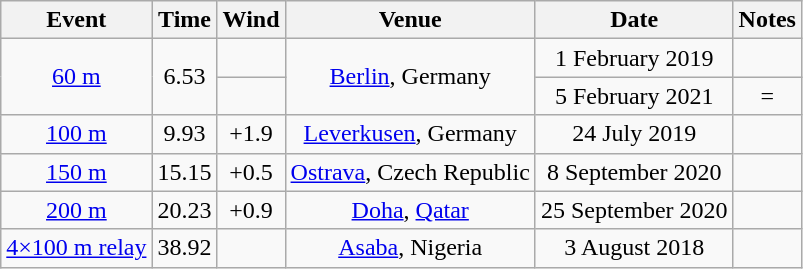<table class=wikitable style=text-align:center>
<tr>
<th>Event</th>
<th>Time</th>
<th>Wind</th>
<th>Venue</th>
<th>Date</th>
<th>Notes</th>
</tr>
<tr>
<td rowspan=2><a href='#'>60&nbsp;m</a></td>
<td rowspan=2>6.53</td>
<td></td>
<td rowspan=2><a href='#'>Berlin</a>, Germany</td>
<td>1 February 2019</td>
<td></td>
</tr>
<tr>
<td></td>
<td>5 February 2021</td>
<td>=</td>
</tr>
<tr>
<td><a href='#'>100&nbsp;m</a></td>
<td>9.93</td>
<td>+1.9</td>
<td><a href='#'>Leverkusen</a>, Germany</td>
<td>24 July 2019</td>
<td></td>
</tr>
<tr>
<td><a href='#'>150&nbsp;m</a></td>
<td>15.15</td>
<td>+0.5</td>
<td><a href='#'>Ostrava</a>, Czech Republic</td>
<td>8 September 2020</td>
<td></td>
</tr>
<tr>
<td><a href='#'>200&nbsp;m</a></td>
<td>20.23</td>
<td>+0.9</td>
<td><a href='#'>Doha</a>, <a href='#'>Qatar</a></td>
<td>25 September 2020</td>
<td></td>
</tr>
<tr>
<td><a href='#'>4×100&nbsp;m relay</a></td>
<td>38.92</td>
<td></td>
<td><a href='#'>Asaba</a>, Nigeria</td>
<td>3 August 2018</td>
<td></td>
</tr>
</table>
